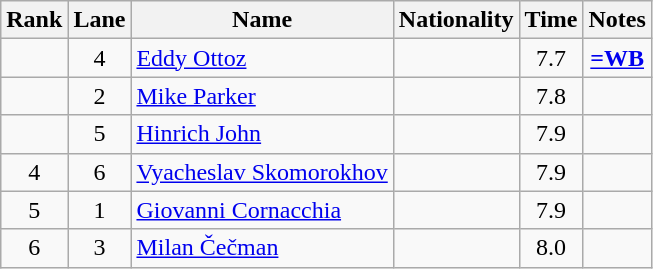<table class="wikitable sortable" style="text-align:center">
<tr>
<th>Rank</th>
<th>Lane</th>
<th>Name</th>
<th>Nationality</th>
<th>Time</th>
<th>Notes</th>
</tr>
<tr>
<td></td>
<td>4</td>
<td align="left"><a href='#'>Eddy Ottoz</a></td>
<td align=left></td>
<td>7.7</td>
<td><strong><a href='#'>=WB</a></strong></td>
</tr>
<tr>
<td></td>
<td>2</td>
<td align="left"><a href='#'>Mike Parker</a></td>
<td align=left></td>
<td>7.8</td>
<td></td>
</tr>
<tr>
<td></td>
<td>5</td>
<td align="left"><a href='#'>Hinrich John</a></td>
<td align=left></td>
<td>7.9</td>
<td></td>
</tr>
<tr>
<td>4</td>
<td>6</td>
<td align="left"><a href='#'>Vyacheslav Skomorokhov</a></td>
<td align=left></td>
<td>7.9</td>
<td></td>
</tr>
<tr>
<td>5</td>
<td>1</td>
<td align="left"><a href='#'>Giovanni Cornacchia</a></td>
<td align=left></td>
<td>7.9</td>
<td></td>
</tr>
<tr>
<td>6</td>
<td>3</td>
<td align="left"><a href='#'>Milan Čečman</a></td>
<td align=left></td>
<td>8.0</td>
<td></td>
</tr>
</table>
